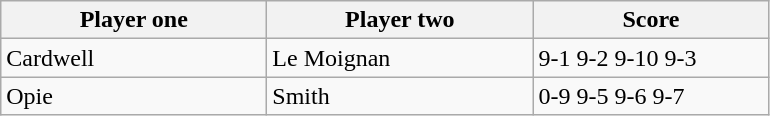<table class="wikitable">
<tr>
<th width=170>Player one</th>
<th width=170>Player two</th>
<th width=150>Score</th>
</tr>
<tr>
<td> Cardwell</td>
<td> Le Moignan</td>
<td>9-1 9-2 9-10 9-3</td>
</tr>
<tr>
<td> Opie</td>
<td> Smith</td>
<td>0-9 9-5 9-6 9-7</td>
</tr>
</table>
